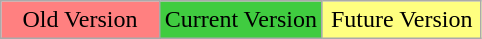<table class="wikitable">
<tr>
<td style="white-space:nowrap;background-color:#FF8080;" width="33%" align="center">Old Version</td>
<td style="white-space:nowrap;background-color:#40CC40;" width="34%" align="center">Current Version</td>
<td style="white-space:nowrap;background-color:#FFFF80;" width="33%" align="center">Future Version</td>
</tr>
</table>
